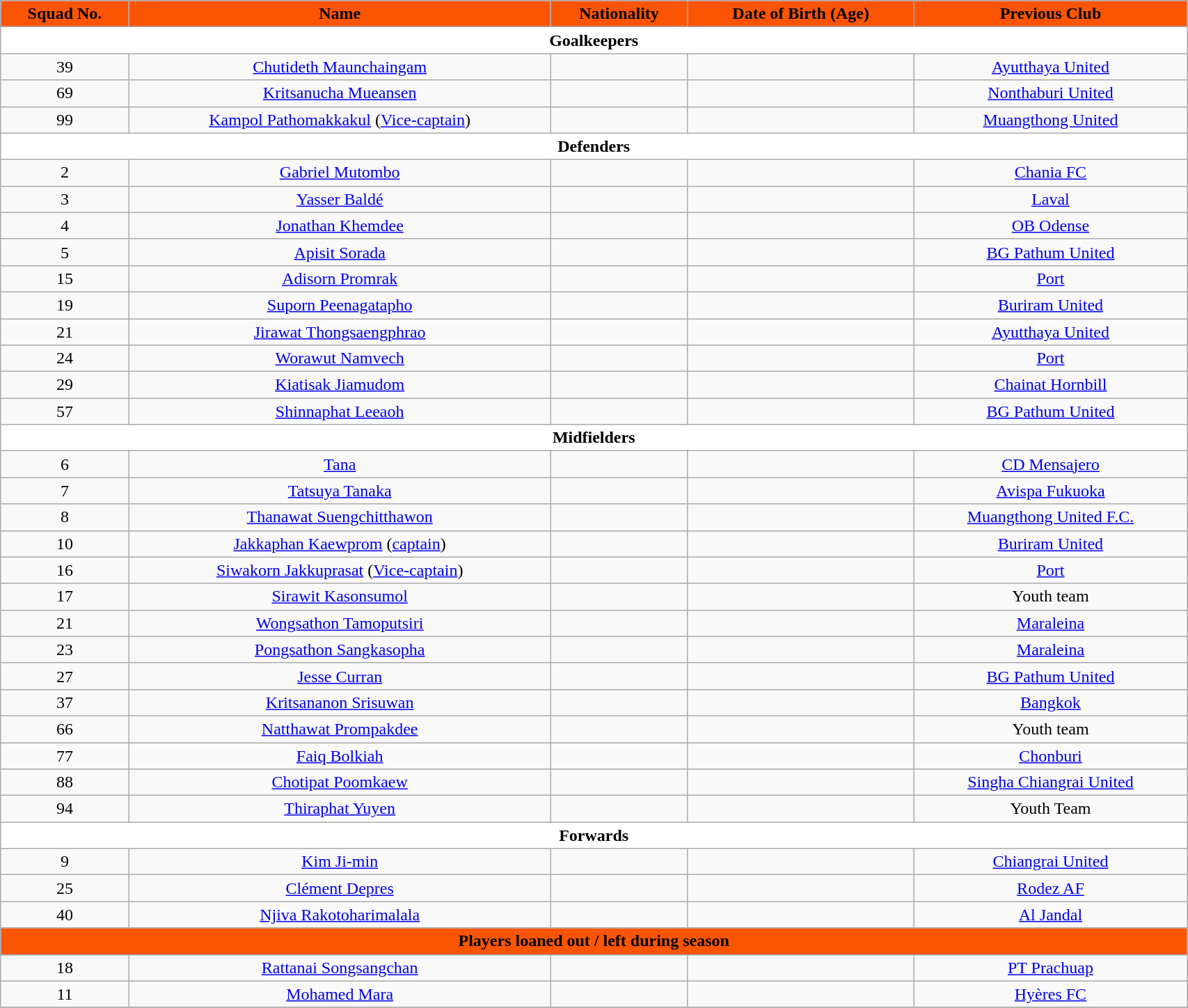<table class="wikitable" style="text-align:center; font-size:100%; width:90%;">
<tr>
<th style="background:#fb5503; color:black; text-align:center;">Squad No.</th>
<th style="background:#fb5503; color:black; text-align:center;">Name</th>
<th style="background:#fb5503; color:black; text-align:center;">Nationality</th>
<th style="background:#fb5503; color:black; text-align:center;">Date of Birth (Age)</th>
<th style="background:#fb5503; color:black; text-align:center;">Previous Club</th>
</tr>
<tr>
<th colspan="8" style="background:white; color:black; text-align:center">Goalkeepers</th>
</tr>
<tr>
<td>39</td>
<td><a href='#'>Chutideth Maunchaingam</a></td>
<td></td>
<td></td>
<td> <a href='#'>Ayutthaya United</a></td>
</tr>
<tr>
<td>69</td>
<td><a href='#'>Kritsanucha Mueansen</a></td>
<td></td>
<td></td>
<td> <a href='#'>Nonthaburi United</a></td>
</tr>
<tr>
<td>99</td>
<td><a href='#'>Kampol Pathomakkakul</a> (<a href='#'>Vice-captain</a>)</td>
<td></td>
<td></td>
<td> <a href='#'>Muangthong United</a></td>
</tr>
<tr>
<th colspan="8" style="background:white; color:black; text-align:center">Defenders</th>
</tr>
<tr>
<td>2</td>
<td><a href='#'>Gabriel Mutombo</a></td>
<td></td>
<td></td>
<td> <a href='#'>Chania FC</a></td>
</tr>
<tr>
<td>3</td>
<td><a href='#'>Yasser Baldé</a></td>
<td></td>
<td></td>
<td> <a href='#'>Laval</a></td>
</tr>
<tr>
<td>4</td>
<td><a href='#'>Jonathan Khemdee</a></td>
<td></td>
<td></td>
<td> <a href='#'>OB Odense</a></td>
</tr>
<tr>
<td>5</td>
<td><a href='#'>Apisit Sorada</a></td>
<td></td>
<td></td>
<td> <a href='#'>BG Pathum United</a></td>
</tr>
<tr>
<td>15</td>
<td><a href='#'>Adisorn Promrak</a></td>
<td></td>
<td></td>
<td> <a href='#'>Port</a></td>
</tr>
<tr>
<td>19</td>
<td><a href='#'>Suporn Peenagatapho</a></td>
<td></td>
<td></td>
<td> <a href='#'>Buriram United</a></td>
</tr>
<tr>
<td>21</td>
<td><a href='#'>Jirawat Thongsaengphrao</a></td>
<td></td>
<td></td>
<td> <a href='#'>Ayutthaya United</a></td>
</tr>
<tr>
<td>24</td>
<td><a href='#'>Worawut Namvech</a></td>
<td></td>
<td></td>
<td> <a href='#'>Port</a></td>
</tr>
<tr>
<td>29</td>
<td><a href='#'>Kiatisak Jiamudom</a></td>
<td></td>
<td></td>
<td> <a href='#'>Chainat Hornbill</a></td>
</tr>
<tr>
<td>57</td>
<td><a href='#'>Shinnaphat Leeaoh</a></td>
<td></td>
<td></td>
<td> <a href='#'>BG Pathum United</a></td>
</tr>
<tr>
<th colspan="8" style="background:white; color:black; text-align:center">Midfielders</th>
</tr>
<tr>
<td>6</td>
<td><a href='#'>Tana</a></td>
<td></td>
<td></td>
<td> <a href='#'>CD Mensajero</a></td>
</tr>
<tr>
<td>7</td>
<td><a href='#'>Tatsuya Tanaka</a></td>
<td></td>
<td></td>
<td> <a href='#'>Avispa Fukuoka</a></td>
</tr>
<tr>
<td>8</td>
<td><a href='#'>Thanawat Suengchitthawon</a></td>
<td></td>
<td></td>
<td> <a href='#'>Muangthong United F.C.</a></td>
</tr>
<tr>
<td>10</td>
<td><a href='#'>Jakkaphan Kaewprom</a> (<a href='#'>captain</a>)</td>
<td></td>
<td></td>
<td> <a href='#'>Buriram United</a></td>
</tr>
<tr>
<td>16</td>
<td><a href='#'>Siwakorn Jakkuprasat</a> (<a href='#'>Vice-captain</a>)</td>
<td></td>
<td></td>
<td> <a href='#'>Port</a></td>
</tr>
<tr>
<td>17</td>
<td><a href='#'>Sirawit Kasonsumol</a></td>
<td></td>
<td></td>
<td>Youth team</td>
</tr>
<tr>
<td>21</td>
<td><a href='#'>Wongsathon Tamoputsiri</a></td>
<td></td>
<td></td>
<td> <a href='#'>Maraleina</a></td>
</tr>
<tr>
<td>23</td>
<td><a href='#'>Pongsathon Sangkasopha</a></td>
<td></td>
<td></td>
<td> <a href='#'>Maraleina</a></td>
</tr>
<tr>
<td>27</td>
<td><a href='#'>Jesse Curran</a></td>
<td></td>
<td></td>
<td> <a href='#'>BG Pathum United</a></td>
</tr>
<tr>
<td>37</td>
<td><a href='#'>Kritsananon Srisuwan</a></td>
<td></td>
<td></td>
<td> <a href='#'>Bangkok</a></td>
</tr>
<tr>
<td>66</td>
<td><a href='#'>Natthawat Prompakdee</a></td>
<td></td>
<td></td>
<td>Youth team</td>
</tr>
<tr>
<td>77</td>
<td><a href='#'>Faiq Bolkiah</a></td>
<td></td>
<td></td>
<td> <a href='#'>Chonburi</a></td>
</tr>
<tr>
<td>88</td>
<td><a href='#'>Chotipat Poomkaew</a></td>
<td></td>
<td></td>
<td> <a href='#'>Singha Chiangrai United</a></td>
</tr>
<tr>
<td>94</td>
<td><a href='#'>Thiraphat Yuyen</a></td>
<td></td>
<td></td>
<td>Youth Team</td>
</tr>
<tr>
<th colspan="8" style="background:white; color:black; text-align:center">Forwards</th>
</tr>
<tr>
<td>9</td>
<td><a href='#'>Kim Ji-min</a></td>
<td></td>
<td></td>
<td> <a href='#'>Chiangrai United</a></td>
</tr>
<tr>
<td>25</td>
<td><a href='#'>Clément Depres</a></td>
<td></td>
<td></td>
<td> <a href='#'>Rodez AF</a></td>
</tr>
<tr>
<td>40</td>
<td><a href='#'>Njiva Rakotoharimalala</a></td>
<td></td>
<td></td>
<td> <a href='#'>Al Jandal</a></td>
</tr>
<tr>
<th colspan="8" style="background:#fb5503; color:black; text-align:center">Players loaned out / left during season</th>
</tr>
<tr>
<td>18</td>
<td><a href='#'>Rattanai Songsangchan</a></td>
<td></td>
<td></td>
<td> <a href='#'>PT Prachuap</a></td>
</tr>
<tr>
<td>11</td>
<td><a href='#'>Mohamed Mara</a></td>
<td></td>
<td></td>
<td> <a href='#'>Hyères FC</a></td>
</tr>
<tr>
</tr>
</table>
